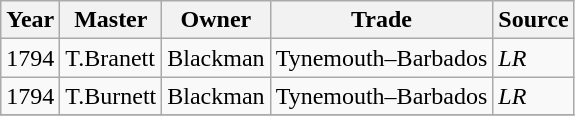<table class=" wikitable">
<tr>
<th>Year</th>
<th>Master</th>
<th>Owner</th>
<th>Trade</th>
<th>Source</th>
</tr>
<tr>
<td>1794</td>
<td>T.Branett</td>
<td>Blackman</td>
<td>Tynemouth–Barbados</td>
<td><em>LR</em></td>
</tr>
<tr>
<td>1794</td>
<td>T.Burnett</td>
<td>Blackman</td>
<td>Tynemouth–Barbados</td>
<td><em>LR</em></td>
</tr>
<tr>
</tr>
</table>
